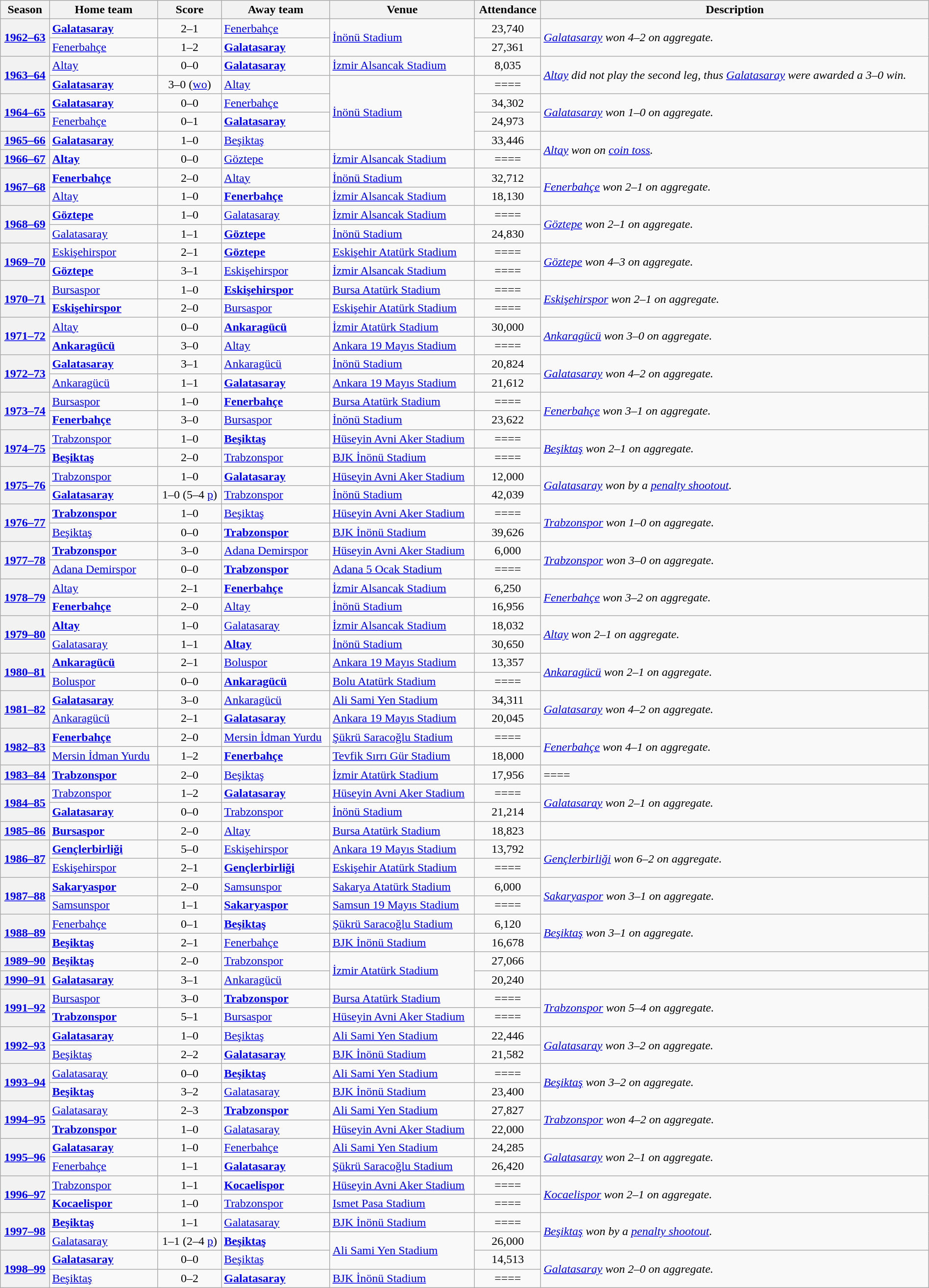<table class="wikitable sortable" style="width:100%;">
<tr>
<th>Season</th>
<th>Home team</th>
<th>Score</th>
<th>Away team</th>
<th>Venue</th>
<th>Attendance</th>
<th>Description</th>
</tr>
<tr>
<th rowspan="2" align="center"><a href='#'>1962–63</a></th>
<td><strong><a href='#'>Galatasaray</a></strong></td>
<td align=center>2–1</td>
<td><a href='#'>Fenerbahçe</a></td>
<td rowspan="2"><a href='#'>İnönü Stadium</a></td>
<td align=center>23,740</td>
<td rowspan="2"><em><a href='#'>Galatasaray</a> won 4–2 on aggregate.</em></td>
</tr>
<tr>
<td><a href='#'>Fenerbahçe</a></td>
<td align=center>1–2</td>
<td><strong><a href='#'>Galatasaray</a></strong></td>
<td align=center>27,361</td>
</tr>
<tr>
<th rowspan="2" align="center"><a href='#'>1963–64</a></th>
<td><a href='#'>Altay</a></td>
<td align="center">0–0</td>
<td><strong><a href='#'>Galatasaray</a></strong></td>
<td><a href='#'>İzmir Alsancak Stadium</a></td>
<td align="center">8,035</td>
<td rowspan="2"><em><a href='#'>Altay</a> did not play the second leg, thus <a href='#'>Galatasaray</a> were awarded a 3–0 win.</em></td>
</tr>
<tr>
<td><strong><a href='#'>Galatasaray</a></strong></td>
<td align="center">3–0 (<a href='#'>wo</a>)</td>
<td><a href='#'>Altay</a></td>
<td rowspan="4"><a href='#'>İnönü Stadium</a></td>
<td align="center">====</td>
</tr>
<tr>
<th rowspan="2" align="center"><a href='#'>1964–65</a></th>
<td><strong><a href='#'>Galatasaray</a></strong></td>
<td align="center">0–0</td>
<td><a href='#'>Fenerbahçe</a></td>
<td align="center">34,302</td>
<td rowspan="2"><em><a href='#'>Galatasaray</a> won 1–0 on aggregate.</em></td>
</tr>
<tr>
<td><a href='#'>Fenerbahçe</a></td>
<td align="center">0–1</td>
<td><strong><a href='#'>Galatasaray</a></strong></td>
<td align="center">24,973</td>
</tr>
<tr>
<th align="center"><a href='#'>1965–66</a></th>
<td><strong><a href='#'>Galatasaray</a></strong></td>
<td align="center">1–0</td>
<td><a href='#'>Beşiktaş</a></td>
<td align="center">33,446</td>
<td rowspan="2"><em><a href='#'>Altay</a> won on <a href='#'>coin toss</a>.</em></td>
</tr>
<tr>
<th align="center"><a href='#'>1966–67</a></th>
<td><strong><a href='#'>Altay</a></strong></td>
<td align="center">0–0</td>
<td><a href='#'>Göztepe</a></td>
<td><a href='#'>İzmir Alsancak Stadium</a></td>
<td align="center">====</td>
</tr>
<tr>
<th rowspan="2" align="center"><a href='#'>1967–68</a></th>
<td><strong><a href='#'>Fenerbahçe</a></strong></td>
<td align="center">2–0</td>
<td><a href='#'>Altay</a></td>
<td><a href='#'>İnönü Stadium</a></td>
<td align="center">32,712</td>
<td rowspan="2"><em><a href='#'>Fenerbahçe</a> won 2–1 on aggregate.</em></td>
</tr>
<tr>
<td><a href='#'>Altay</a></td>
<td align=center>1–0</td>
<td><strong><a href='#'>Fenerbahçe</a></strong></td>
<td><a href='#'>İzmir Alsancak Stadium</a></td>
<td align=center>18,130</td>
</tr>
<tr>
<th rowspan="2" align="center"><a href='#'>1968–69</a></th>
<td><strong><a href='#'>Göztepe</a></strong></td>
<td align="center">1–0</td>
<td><a href='#'>Galatasaray</a></td>
<td><a href='#'>İzmir Alsancak Stadium</a></td>
<td align="center">====</td>
<td rowspan="2"><em><a href='#'>Göztepe</a> won 2–1 on aggregate.</em></td>
</tr>
<tr>
<td><a href='#'>Galatasaray</a></td>
<td align=center>1–1 </td>
<td><strong><a href='#'>Göztepe</a></strong></td>
<td><a href='#'>İnönü Stadium</a></td>
<td align=center>24,830</td>
</tr>
<tr>
<th rowspan="2" align="center"><a href='#'>1969–70</a></th>
<td><a href='#'>Eskişehirspor</a></td>
<td align="center">2–1</td>
<td><strong><a href='#'>Göztepe</a></strong></td>
<td><a href='#'>Eskişehir Atatürk Stadium</a></td>
<td align="center">====</td>
<td rowspan="2"><em><a href='#'>Göztepe</a> won 4–3 on aggregate.</em></td>
</tr>
<tr>
<td><strong><a href='#'>Göztepe</a></strong></td>
<td align="center">3–1</td>
<td><a href='#'>Eskişehirspor</a></td>
<td><a href='#'>İzmir Alsancak Stadium</a></td>
<td align="center">====</td>
</tr>
<tr>
<th rowspan="2" align="center"><a href='#'>1970–71</a></th>
<td><a href='#'>Bursaspor</a></td>
<td align="center">1–0</td>
<td><strong><a href='#'>Eskişehirspor</a></strong></td>
<td><a href='#'>Bursa Atatürk Stadium</a></td>
<td align="center">====</td>
<td rowspan="2"><em><a href='#'>Eskişehirspor</a> won 2–1 on aggregate.</em></td>
</tr>
<tr>
<td><strong><a href='#'>Eskişehirspor</a></strong></td>
<td align="center">2–0</td>
<td><a href='#'>Bursaspor</a></td>
<td><a href='#'>Eskişehir Atatürk Stadium</a></td>
<td align="center">====</td>
</tr>
<tr>
<th rowspan="2" align="center"><a href='#'>1971–72</a></th>
<td><a href='#'>Altay</a></td>
<td align="center">0–0</td>
<td><strong><a href='#'>Ankaragücü</a></strong></td>
<td><a href='#'>İzmir Atatürk Stadium</a></td>
<td align="center">30,000</td>
<td rowspan="2"><em><a href='#'>Ankaragücü</a> won 3–0 on aggregate.</em></td>
</tr>
<tr>
<td><strong><a href='#'>Ankaragücü</a></strong></td>
<td align="center">3–0</td>
<td><a href='#'>Altay</a></td>
<td><a href='#'>Ankara 19 Mayıs Stadium</a></td>
<td align="center">====</td>
</tr>
<tr>
<th rowspan="2" align="center"><a href='#'>1972–73</a></th>
<td><strong><a href='#'>Galatasaray</a></strong></td>
<td align="center">3–1</td>
<td><a href='#'>Ankaragücü</a></td>
<td><a href='#'>İnönü Stadium</a></td>
<td align="center">20,824</td>
<td rowspan="2"><em><a href='#'>Galatasaray</a> won 4–2 on aggregate.</em></td>
</tr>
<tr>
<td><a href='#'>Ankaragücü</a></td>
<td align=center>1–1</td>
<td><strong><a href='#'>Galatasaray</a></strong></td>
<td><a href='#'>Ankara 19 Mayıs Stadium</a></td>
<td align=center>21,612</td>
</tr>
<tr>
<th rowspan="2" align="center"><a href='#'>1973–74</a></th>
<td><a href='#'>Bursaspor</a></td>
<td align="center">1–0</td>
<td><strong><a href='#'>Fenerbahçe</a></strong></td>
<td><a href='#'>Bursa Atatürk Stadium</a></td>
<td align="center">====</td>
<td rowspan="2"><em><a href='#'>Fenerbahçe</a> won 3–1 on aggregate.</em></td>
</tr>
<tr>
<td><strong><a href='#'>Fenerbahçe</a></strong></td>
<td align=center>3–0</td>
<td><a href='#'>Bursaspor</a></td>
<td><a href='#'>İnönü Stadium</a></td>
<td align=center>23,622</td>
</tr>
<tr>
<th rowspan="2" align="center"><a href='#'>1974–75</a></th>
<td><a href='#'>Trabzonspor</a></td>
<td align="center">1–0</td>
<td><strong><a href='#'>Beşiktaş</a></strong></td>
<td><a href='#'>Hüseyin Avni Aker Stadium</a></td>
<td align="center">====</td>
<td rowspan="2"><em><a href='#'>Beşiktaş</a> won 2–1 on aggregate.</em></td>
</tr>
<tr>
<td><strong><a href='#'>Beşiktaş</a></strong></td>
<td align="center">2–0</td>
<td><a href='#'>Trabzonspor</a></td>
<td><a href='#'>BJK İnönü Stadium</a></td>
<td align="center">====</td>
</tr>
<tr>
<th rowspan="2" align="center"><a href='#'>1975–76</a></th>
<td><a href='#'>Trabzonspor</a></td>
<td align="center">1–0</td>
<td><strong><a href='#'>Galatasaray</a></strong></td>
<td><a href='#'>Hüseyin Avni Aker Stadium</a></td>
<td align="center">12,000</td>
<td rowspan="2"><em><a href='#'>Galatasaray</a> won by a <a href='#'>penalty shootout</a>.</em></td>
</tr>
<tr>
<td><strong><a href='#'>Galatasaray</a></strong></td>
<td align=center>1–0 (5–4 <a href='#'>p</a>)</td>
<td><a href='#'>Trabzonspor</a></td>
<td><a href='#'>İnönü Stadium</a></td>
<td align=center>42,039</td>
</tr>
<tr>
<th rowspan="2" align="center"><a href='#'>1976–77</a></th>
<td><strong><a href='#'>Trabzonspor</a></strong></td>
<td align="center">1–0</td>
<td><a href='#'>Beşiktaş</a></td>
<td><a href='#'>Hüseyin Avni Aker Stadium</a></td>
<td align="center">====</td>
<td rowspan="2"><em><a href='#'>Trabzonspor</a> won 1–0 on aggregate.</em></td>
</tr>
<tr>
<td><a href='#'>Beşiktaş</a></td>
<td align=center>0–0</td>
<td><strong><a href='#'>Trabzonspor</a></strong></td>
<td><a href='#'>BJK İnönü Stadium</a></td>
<td align=center>39,626</td>
</tr>
<tr>
<th rowspan="2" align="center"><a href='#'>1977–78</a></th>
<td><strong><a href='#'>Trabzonspor</a></strong></td>
<td align="center">3–0</td>
<td><a href='#'>Adana Demirspor</a></td>
<td><a href='#'>Hüseyin Avni Aker Stadium</a></td>
<td align="center">6,000</td>
<td rowspan="2"><em><a href='#'>Trabzonspor</a> won 3–0 on aggregate.</em></td>
</tr>
<tr>
<td><a href='#'>Adana Demirspor</a></td>
<td align="center">0–0</td>
<td><strong><a href='#'>Trabzonspor</a></strong></td>
<td><a href='#'>Adana 5 Ocak Stadium</a></td>
<td align="center">====</td>
</tr>
<tr>
<th rowspan="2" align="center"><a href='#'>1978–79</a></th>
<td><a href='#'>Altay</a></td>
<td align="center">2–1</td>
<td><strong><a href='#'>Fenerbahçe</a></strong></td>
<td><a href='#'>İzmir Alsancak Stadium</a></td>
<td align="center">6,250</td>
<td rowspan="2"><em><a href='#'>Fenerbahçe</a> won 3–2 on aggregate.</em></td>
</tr>
<tr>
<td><strong><a href='#'>Fenerbahçe</a></strong></td>
<td align=center>2–0</td>
<td><a href='#'>Altay</a></td>
<td><a href='#'>İnönü Stadium</a></td>
<td align=center>16,956</td>
</tr>
<tr>
<th rowspan="2" align="center"><a href='#'>1979–80</a></th>
<td><strong><a href='#'>Altay</a></strong></td>
<td align="center">1–0</td>
<td><a href='#'>Galatasaray</a></td>
<td><a href='#'>İzmir Alsancak Stadium</a></td>
<td align="center">18,032</td>
<td rowspan="2"><em><a href='#'>Altay</a> won 2–1 on aggregate.</em></td>
</tr>
<tr>
<td><a href='#'>Galatasaray</a></td>
<td align=center>1–1</td>
<td><strong><a href='#'>Altay</a></strong></td>
<td><a href='#'>İnönü Stadium</a></td>
<td align=center>30,650</td>
</tr>
<tr>
<th rowspan="2" align="center"><a href='#'>1980–81</a></th>
<td><strong><a href='#'>Ankaragücü</a></strong></td>
<td align="center">2–1</td>
<td><a href='#'>Boluspor</a></td>
<td><a href='#'>Ankara 19 Mayıs Stadium</a></td>
<td align="center">13,357</td>
<td rowspan="2"><em><a href='#'>Ankaragücü</a> won 2–1 on aggregate.</em></td>
</tr>
<tr>
<td><a href='#'>Boluspor</a></td>
<td align="center">0–0</td>
<td><strong><a href='#'>Ankaragücü</a></strong></td>
<td><a href='#'>Bolu Atatürk Stadium</a></td>
<td align="center">====</td>
</tr>
<tr>
<th rowspan="2" align="center"><a href='#'>1981–82</a></th>
<td><strong><a href='#'>Galatasaray</a></strong></td>
<td align="center">3–0</td>
<td><a href='#'>Ankaragücü</a></td>
<td><a href='#'>Ali Sami Yen Stadium</a></td>
<td align="center">34,311</td>
<td rowspan="2"><em><a href='#'>Galatasaray</a> won 4–2 on aggregate.</em></td>
</tr>
<tr>
<td><a href='#'>Ankaragücü</a></td>
<td align=center>2–1</td>
<td><strong><a href='#'>Galatasaray</a></strong></td>
<td><a href='#'>Ankara 19 Mayıs Stadium</a></td>
<td align=center>20,045</td>
</tr>
<tr>
<th rowspan="2" align="center"><a href='#'>1982–83</a></th>
<td><strong><a href='#'>Fenerbahçe</a></strong></td>
<td align="center">2–0</td>
<td><a href='#'>Mersin İdman Yurdu</a></td>
<td><a href='#'>Şükrü Saracoğlu Stadium</a></td>
<td align="center">====</td>
<td rowspan="2"><em><a href='#'>Fenerbahçe</a> won 4–1 on aggregate.</em></td>
</tr>
<tr>
<td><a href='#'>Mersin İdman Yurdu</a></td>
<td align=center>1–2</td>
<td><strong><a href='#'>Fenerbahçe</a></strong></td>
<td><a href='#'>Tevfik Sırrı Gür Stadium</a></td>
<td align=center>18,000</td>
</tr>
<tr>
<th align="center"><a href='#'>1983–84</a></th>
<td><strong><a href='#'>Trabzonspor</a></strong></td>
<td align="center">2–0 </td>
<td><a href='#'>Beşiktaş</a></td>
<td><a href='#'>İzmir Atatürk Stadium</a></td>
<td align="center">17,956</td>
<td>====</td>
</tr>
<tr>
<th rowspan="2" align="center"><a href='#'>1984–85</a></th>
<td><a href='#'>Trabzonspor</a></td>
<td align="center">1–2</td>
<td><strong><a href='#'>Galatasaray</a></strong></td>
<td><a href='#'>Hüseyin Avni Aker Stadium</a></td>
<td align="center">====</td>
<td rowspan="2"><em><a href='#'>Galatasaray</a> won 2–1 on aggregate.</em></td>
</tr>
<tr>
<td><strong><a href='#'>Galatasaray</a></strong></td>
<td align=center>0–0</td>
<td><a href='#'>Trabzonspor</a></td>
<td><a href='#'>İnönü Stadium</a></td>
<td align=center>21,214</td>
</tr>
<tr>
<th align="center"><a href='#'>1985–86</a></th>
<td><strong><a href='#'>Bursaspor</a></strong></td>
<td align="center">2–0</td>
<td><a href='#'>Altay</a></td>
<td><a href='#'>Bursa Atatürk Stadium</a></td>
<td align="center">18,823</td>
<td></td>
</tr>
<tr>
<th rowspan="2" align="center"><a href='#'>1986–87</a></th>
<td><strong><a href='#'>Gençlerbirliği</a></strong></td>
<td align="center">5–0</td>
<td><a href='#'>Eskişehirspor</a></td>
<td><a href='#'>Ankara 19 Mayıs Stadium</a></td>
<td align="center">13,792</td>
<td rowspan="2"><em><a href='#'>Gençlerbirliği</a> won 6–2 on aggregate.</em></td>
</tr>
<tr>
<td><a href='#'>Eskişehirspor</a></td>
<td align="center">2–1</td>
<td><strong><a href='#'>Gençlerbirliği</a></strong></td>
<td><a href='#'>Eskişehir Atatürk Stadium</a></td>
<td align="center">====</td>
</tr>
<tr>
<th rowspan="2" align="center"><a href='#'>1987–88</a></th>
<td><strong><a href='#'>Sakaryaspor</a></strong></td>
<td align="center">2–0</td>
<td><a href='#'>Samsunspor</a></td>
<td><a href='#'>Sakarya Atatürk Stadium</a></td>
<td align="center">6,000</td>
<td rowspan="2"><em><a href='#'>Sakaryaspor</a> won 3–1 on aggregate.</em></td>
</tr>
<tr>
<td><a href='#'>Samsunspor</a></td>
<td align="center">1–1</td>
<td><strong><a href='#'>Sakaryaspor</a></strong></td>
<td><a href='#'>Samsun 19 Mayıs Stadium</a></td>
<td align="center">====</td>
</tr>
<tr>
<th rowspan="2" align="center"><a href='#'>1988–89</a></th>
<td><a href='#'>Fenerbahçe</a></td>
<td align="center">0–1</td>
<td><strong><a href='#'>Beşiktaş</a></strong></td>
<td><a href='#'>Şükrü Saracoğlu Stadium</a></td>
<td align="center">6,120</td>
<td rowspan="2"><em><a href='#'>Beşiktaş</a> won 3–1 on aggregate.</em></td>
</tr>
<tr>
<td><strong><a href='#'>Beşiktaş</a></strong></td>
<td align=center>2–1</td>
<td><a href='#'>Fenerbahçe</a></td>
<td><a href='#'>BJK İnönü Stadium</a></td>
<td align=center>16,678</td>
</tr>
<tr>
<th align="center"><a href='#'>1989–90</a></th>
<td><strong><a href='#'>Beşiktaş</a></strong></td>
<td align="center">2–0</td>
<td><a href='#'>Trabzonspor</a></td>
<td rowspan="2"><a href='#'>İzmir Atatürk Stadium</a></td>
<td align="center">27,066</td>
<td></td>
</tr>
<tr>
<th align="center"><a href='#'>1990–91</a></th>
<td><strong><a href='#'>Galatasaray</a></strong></td>
<td align="center">3–1 </td>
<td><a href='#'>Ankaragücü</a></td>
<td align="center">20,240</td>
<td></td>
</tr>
<tr>
<th rowspan="2" align="center"><a href='#'>1991–92</a></th>
<td><a href='#'>Bursaspor</a></td>
<td align="center">3–0</td>
<td><strong><a href='#'>Trabzonspor</a></strong></td>
<td><a href='#'>Bursa Atatürk Stadium</a></td>
<td align="center">====</td>
<td rowspan="2"><em><a href='#'>Trabzonspor</a> won 5–4 on aggregate.</em></td>
</tr>
<tr>
<td><strong><a href='#'>Trabzonspor</a></strong></td>
<td align="center">5–1</td>
<td><a href='#'>Bursaspor</a></td>
<td><a href='#'>Hüseyin Avni Aker Stadium</a></td>
<td align="center">====</td>
</tr>
<tr>
<th rowspan="2" align="center"><a href='#'>1992–93</a></th>
<td><strong><a href='#'>Galatasaray</a></strong></td>
<td align="center">1–0</td>
<td><a href='#'>Beşiktaş</a></td>
<td><a href='#'>Ali Sami Yen Stadium</a></td>
<td align="center">22,446</td>
<td rowspan="2"><em><a href='#'>Galatasaray</a> won 3–2 on aggregate.</em></td>
</tr>
<tr>
<td><a href='#'>Beşiktaş</a></td>
<td align=center>2–2</td>
<td><strong><a href='#'>Galatasaray</a></strong></td>
<td><a href='#'>BJK İnönü Stadium</a></td>
<td align=center>21,582</td>
</tr>
<tr>
<th rowspan="2" align="center"><a href='#'>1993–94</a></th>
<td><a href='#'>Galatasaray</a></td>
<td align="center">0–0</td>
<td><strong><a href='#'>Beşiktaş</a></strong></td>
<td><a href='#'>Ali Sami Yen Stadium</a></td>
<td align="center">====</td>
<td rowspan="2"><em><a href='#'>Beşiktaş</a> won 3–2 on aggregate.</em></td>
</tr>
<tr>
<td><strong><a href='#'>Beşiktaş</a></strong></td>
<td align=center>3–2</td>
<td><a href='#'>Galatasaray</a></td>
<td><a href='#'>BJK İnönü Stadium</a></td>
<td align=center>23,400</td>
</tr>
<tr>
<th rowspan="2" align="center"><a href='#'>1994–95</a></th>
<td><a href='#'>Galatasaray</a></td>
<td align="center">2–3</td>
<td><strong><a href='#'>Trabzonspor</a></strong></td>
<td><a href='#'>Ali Sami Yen Stadium</a></td>
<td align="center">27,827</td>
<td rowspan="2"><em><a href='#'>Trabzonspor</a> won 4–2 on aggregate.</em></td>
</tr>
<tr>
<td><strong><a href='#'>Trabzonspor</a></strong></td>
<td align=center>1–0</td>
<td><a href='#'>Galatasaray</a></td>
<td><a href='#'>Hüseyin Avni Aker Stadium</a></td>
<td align=center>22,000</td>
</tr>
<tr>
<th rowspan="2" align="center"><a href='#'>1995–96</a></th>
<td><strong><a href='#'>Galatasaray</a></strong></td>
<td align="center">1–0</td>
<td><a href='#'>Fenerbahçe</a></td>
<td><a href='#'>Ali Sami Yen Stadium</a></td>
<td align="center">24,285</td>
<td rowspan="2"><em><a href='#'>Galatasaray</a> won 2–1 on aggregate.</em></td>
</tr>
<tr>
<td><a href='#'>Fenerbahçe</a></td>
<td align=center>1–1 </td>
<td><strong><a href='#'>Galatasaray</a></strong></td>
<td><a href='#'>Şükrü Saracoğlu Stadium</a></td>
<td align=center>26,420</td>
</tr>
<tr>
<th rowspan="2" align="center"><a href='#'>1996–97</a></th>
<td><a href='#'>Trabzonspor</a></td>
<td align="center">1–1</td>
<td><strong><a href='#'>Kocaelispor</a></strong></td>
<td><a href='#'>Hüseyin Avni Aker Stadium</a></td>
<td align="center">====</td>
<td rowspan="2"><em><a href='#'>Kocaelispor</a> won 2–1 on aggregate.</em></td>
</tr>
<tr>
<td><strong><a href='#'>Kocaelispor</a></strong></td>
<td align="center">1–0</td>
<td><a href='#'>Trabzonspor</a></td>
<td><a href='#'>Ismet Pasa Stadium</a></td>
<td align="center">====</td>
</tr>
<tr>
<th rowspan="2" align="center"><a href='#'>1997–98</a></th>
<td><strong><a href='#'>Beşiktaş</a></strong></td>
<td align="center">1–1</td>
<td><a href='#'>Galatasaray</a></td>
<td><a href='#'>BJK İnönü Stadium</a></td>
<td align="center">====</td>
<td rowspan="2"><em><a href='#'>Beşiktaş</a> won by a <a href='#'>penalty shootout</a>.</em></td>
</tr>
<tr>
<td><a href='#'>Galatasaray</a></td>
<td align="center">1–1 (2–4 <a href='#'>p</a>)</td>
<td><strong><a href='#'>Beşiktaş</a></strong></td>
<td rowspan="2"><a href='#'>Ali Sami Yen Stadium</a></td>
<td align="center">26,000</td>
</tr>
<tr>
<th rowspan="2" align="center"><a href='#'>1998–99</a></th>
<td><strong><a href='#'>Galatasaray</a></strong></td>
<td align="center">0–0</td>
<td><a href='#'>Beşiktaş</a></td>
<td align="center">14,513</td>
<td rowspan="2"><em><a href='#'>Galatasaray</a> won 2–0 on aggregate.</em></td>
</tr>
<tr>
<td><a href='#'>Beşiktaş</a></td>
<td align="center">0–2</td>
<td><strong><a href='#'>Galatasaray</a></strong></td>
<td><a href='#'>BJK İnönü Stadium</a></td>
<td align="center">====</td>
</tr>
</table>
